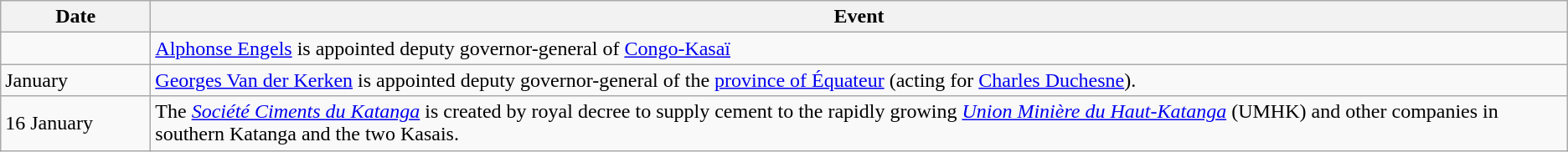<table class=wikitable>
<tr>
<th style="width:7em">Date</th>
<th>Event</th>
</tr>
<tr>
<td></td>
<td><a href='#'>Alphonse Engels</a> is appointed deputy governor-general of <a href='#'>Congo-Kasaï </a></td>
</tr>
<tr>
<td>January</td>
<td><a href='#'>Georges Van der Kerken</a>  is appointed deputy governor-general of the <a href='#'>province of Équateur</a> (acting for <a href='#'>Charles Duchesne</a>).</td>
</tr>
<tr>
<td>16 January</td>
<td>The <em><a href='#'>Société Ciments du Katanga</a></em> is created by royal decree  to supply cement to the rapidly growing <em><a href='#'>Union Minière du Haut-Katanga</a></em> (UMHK) and other companies in southern Katanga and the two Kasais.</td>
</tr>
</table>
